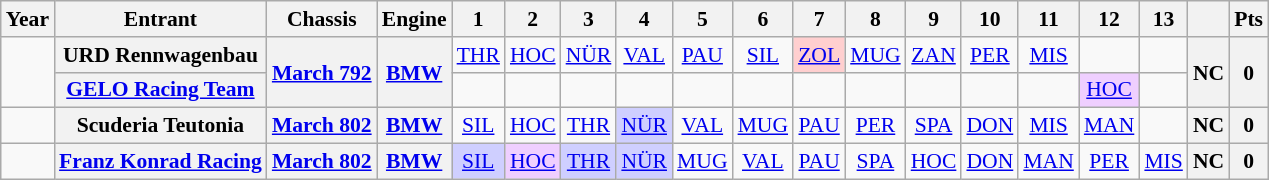<table class="wikitable" style="text-align:center; font-size:90%">
<tr>
<th>Year</th>
<th>Entrant</th>
<th>Chassis</th>
<th>Engine</th>
<th>1</th>
<th>2</th>
<th>3</th>
<th>4</th>
<th>5</th>
<th>6</th>
<th>7</th>
<th>8</th>
<th>9</th>
<th>10</th>
<th>11</th>
<th>12</th>
<th>13</th>
<th></th>
<th>Pts</th>
</tr>
<tr>
<td rowspan=2></td>
<th>URD Rennwagenbau</th>
<th rowspan=2><a href='#'>March 792</a></th>
<th rowspan=2><a href='#'>BMW</a></th>
<td><a href='#'>THR</a></td>
<td><a href='#'>HOC</a></td>
<td><a href='#'>NÜR</a></td>
<td><a href='#'>VAL</a></td>
<td><a href='#'>PAU</a></td>
<td><a href='#'>SIL</a></td>
<td style="background:#FFCFCF;"><a href='#'>ZOL</a><br></td>
<td><a href='#'>MUG</a></td>
<td><a href='#'>ZAN</a></td>
<td><a href='#'>PER</a></td>
<td><a href='#'>MIS</a></td>
<td></td>
<td></td>
<th rowspan=2>NC</th>
<th rowspan=2>0</th>
</tr>
<tr>
<th><a href='#'>GELO Racing Team</a></th>
<td></td>
<td></td>
<td></td>
<td></td>
<td></td>
<td></td>
<td></td>
<td></td>
<td></td>
<td></td>
<td></td>
<td style="background:#EFCFFF;"><a href='#'>HOC</a><br></td>
<td></td>
</tr>
<tr>
<td></td>
<th>Scuderia Teutonia</th>
<th><a href='#'>March 802</a></th>
<th><a href='#'>BMW</a></th>
<td><a href='#'>SIL</a></td>
<td><a href='#'>HOC</a></td>
<td><a href='#'>THR</a></td>
<td style="background:#CFCFFF;"><a href='#'>NÜR</a><br></td>
<td><a href='#'>VAL</a></td>
<td><a href='#'>MUG</a></td>
<td><a href='#'>PAU</a></td>
<td><a href='#'>PER</a></td>
<td><a href='#'>SPA</a></td>
<td><a href='#'>DON</a></td>
<td><a href='#'>MIS</a></td>
<td><a href='#'>MAN</a></td>
<td></td>
<th>NC</th>
<th>0</th>
</tr>
<tr>
<td></td>
<th><a href='#'>Franz Konrad Racing</a></th>
<th><a href='#'>March 802</a></th>
<th><a href='#'>BMW</a></th>
<td style="background:#CFCFFF;"><a href='#'>SIL</a><br></td>
<td style="background:#EFCFFF;"><a href='#'>HOC</a><br></td>
<td style="background:#CFCFFF;"><a href='#'>THR</a><br></td>
<td style="background:#CFCFFF;"><a href='#'>NÜR</a><br></td>
<td><a href='#'>MUG</a></td>
<td><a href='#'>VAL</a></td>
<td><a href='#'>PAU</a></td>
<td><a href='#'>SPA</a></td>
<td><a href='#'>HOC</a></td>
<td><a href='#'>DON</a></td>
<td><a href='#'>MAN</a></td>
<td><a href='#'>PER</a></td>
<td><a href='#'>MIS</a></td>
<th>NC</th>
<th>0</th>
</tr>
</table>
